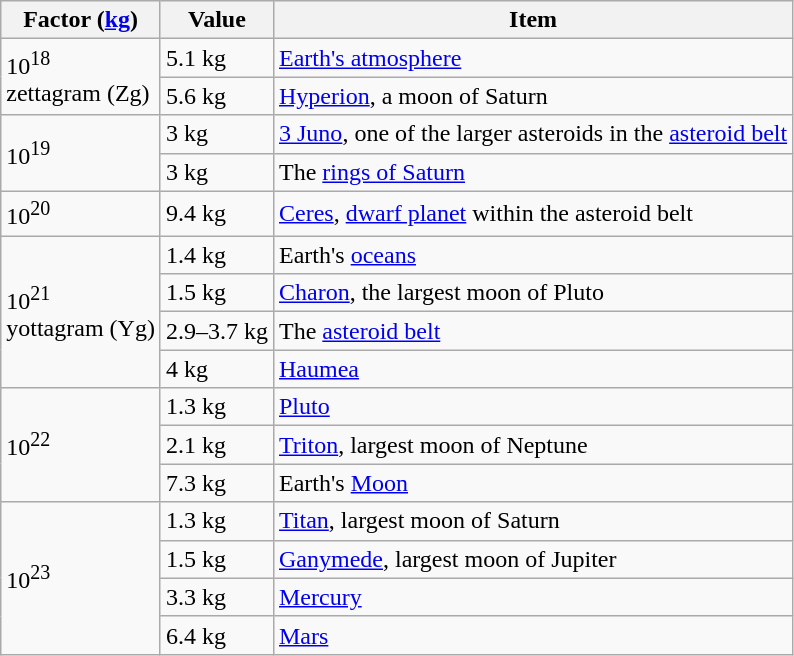<table class="wikitable">
<tr>
<th>Factor (<a href='#'>kg</a>)</th>
<th>Value</th>
<th>Item</th>
</tr>
<tr>
<td rowspan=2>10<sup>18</sup><br>zettagram (Zg)</td>
<td>5.1 kg</td>
<td><a href='#'>Earth's atmosphere</a></td>
</tr>
<tr>
<td>5.6 kg</td>
<td><a href='#'>Hyperion</a>, a moon of Saturn</td>
</tr>
<tr>
<td rowspan=2>10<sup>19</sup></td>
<td>3 kg</td>
<td><a href='#'>3 Juno</a>, one of the larger asteroids in the <a href='#'>asteroid belt</a></td>
</tr>
<tr>
<td>3 kg</td>
<td>The <a href='#'>rings of Saturn</a></td>
</tr>
<tr>
<td>10<sup>20</sup></td>
<td>9.4 kg</td>
<td><a href='#'>Ceres</a>, <a href='#'>dwarf planet</a> within the asteroid belt</td>
</tr>
<tr>
<td rowspan=4>10<sup>21</sup><br>yottagram (Yg)</td>
<td>1.4 kg</td>
<td>Earth's <a href='#'>oceans</a></td>
</tr>
<tr>
<td>1.5 kg</td>
<td><a href='#'>Charon</a>, the largest moon of Pluto</td>
</tr>
<tr>
<td>2.9–3.7 kg</td>
<td>The <a href='#'>asteroid belt</a></td>
</tr>
<tr>
<td>4 kg</td>
<td><a href='#'>Haumea</a><br></td>
</tr>
<tr>
<td rowspan=3>10<sup>22</sup></td>
<td>1.3 kg</td>
<td><a href='#'>Pluto</a></td>
</tr>
<tr>
<td>2.1 kg</td>
<td><a href='#'>Triton</a>, largest moon of Neptune</td>
</tr>
<tr>
<td>7.3 kg</td>
<td>Earth's <a href='#'>Moon</a></td>
</tr>
<tr>
<td rowspan=4>10<sup>23</sup></td>
<td>1.3 kg</td>
<td><a href='#'>Titan</a>, largest moon of Saturn</td>
</tr>
<tr>
<td>1.5 kg</td>
<td><a href='#'>Ganymede</a>, largest moon of Jupiter</td>
</tr>
<tr>
<td>3.3 kg</td>
<td><a href='#'>Mercury</a></td>
</tr>
<tr>
<td>6.4 kg</td>
<td><a href='#'>Mars</a></td>
</tr>
</table>
